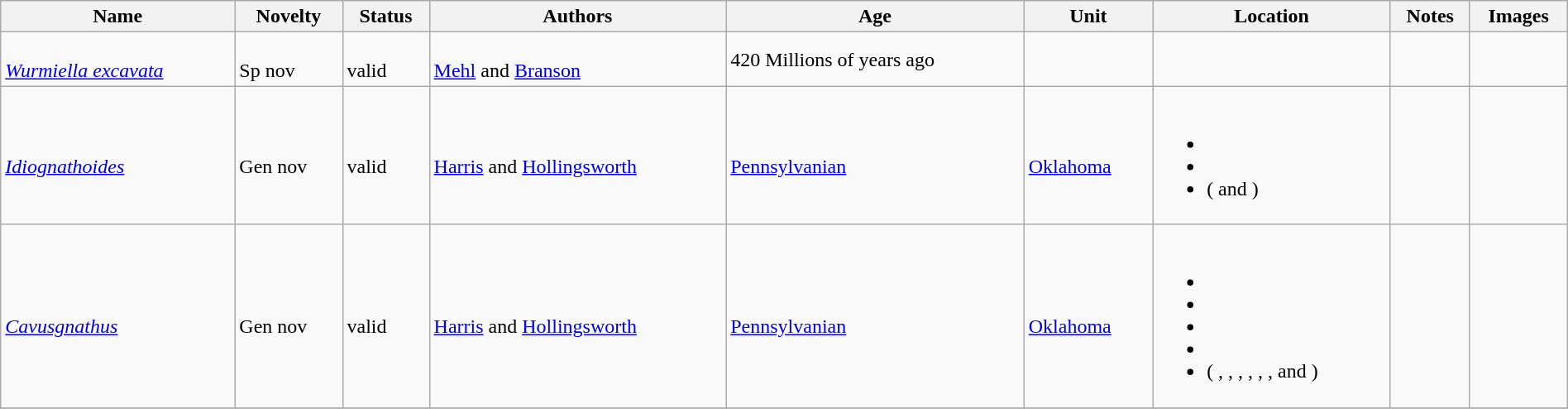<table class="wikitable sortable" align="center" width="100%">
<tr>
<th>Name</th>
<th>Novelty</th>
<th>Status</th>
<th>Authors</th>
<th>Age</th>
<th>Unit</th>
<th>Location</th>
<th>Notes</th>
<th>Images</th>
</tr>
<tr>
<td><br><em><a href='#'>Wurmiella excavata</a></em></td>
<td><br>Sp nov</td>
<td><br>valid</td>
<td><br><a href='#'>Mehl</a> and <a href='#'>Branson</a></td>
<td>420 Millions of years ago</td>
<td></td>
<td><br><br></td>
<td></td>
<td></td>
</tr>
<tr>
<td><br><em><a href='#'>Idiognathoides</a></em></td>
<td><br>Gen nov</td>
<td><br>valid</td>
<td><br><a href='#'>Harris</a> and <a href='#'>Hollingsworth</a></td>
<td><br><a href='#'>Pennsylvanian</a></td>
<td><br><a href='#'>Oklahoma</a></td>
<td><br><ul><li></li><li></li><li> ( and )</li></ul></td>
<td></td>
<td></td>
</tr>
<tr>
<td><br><em><a href='#'>Cavusgnathus</a></em></td>
<td><br>Gen nov</td>
<td><br>valid</td>
<td><br><a href='#'>Harris</a> and <a href='#'>Hollingsworth</a></td>
<td><br><a href='#'>Pennsylvanian</a></td>
<td><br><a href='#'>Oklahoma</a></td>
<td><br><ul><li></li><li></li><li></li><li></li><li> ( , , , , , ,  and  )</li></ul></td>
<td></td>
<td></td>
</tr>
<tr>
</tr>
</table>
